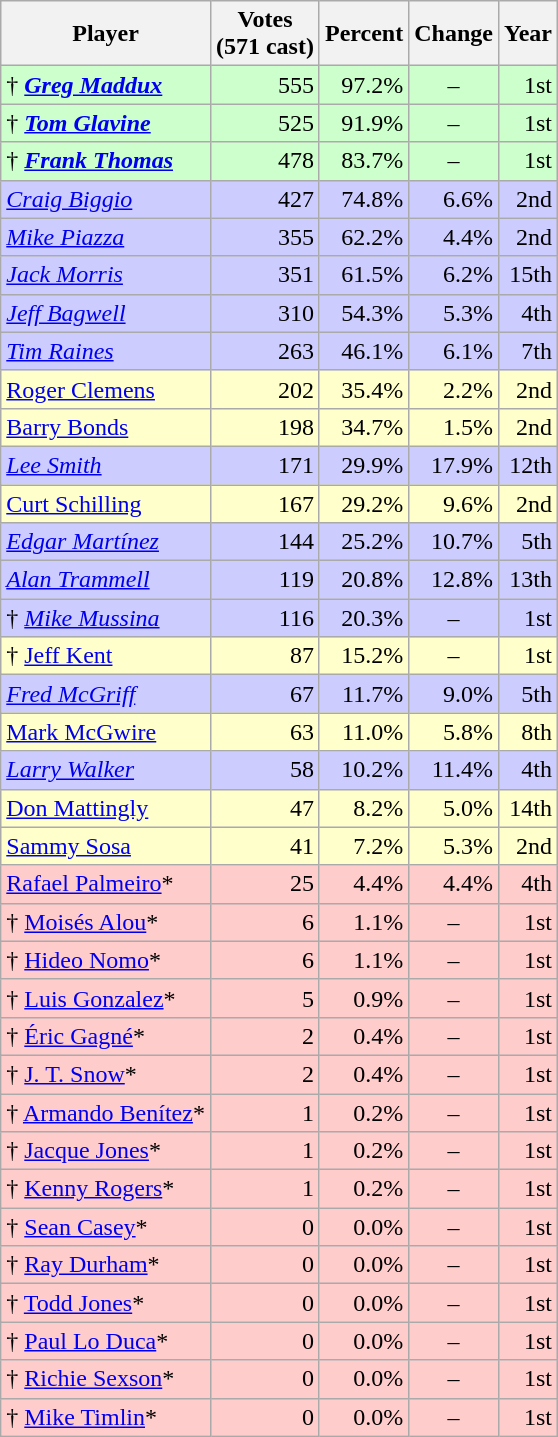<table class="wikitable sortable">
<tr>
<th>Player</th>
<th>Votes<br>(571 cast)</th>
<th>Percent</th>
<th>Change</th>
<th>Year</th>
</tr>
<tr bgcolor=ccffcc>
<td>† <strong><em><a href='#'>Greg Maddux</a></em></strong></td>
<td align="right">555</td>
<td align="right">97.2%</td>
<td align="center">–</td>
<td align="right">1st</td>
</tr>
<tr bgcolor=ccffcc>
<td>† <strong><em><a href='#'>Tom Glavine</a></em></strong></td>
<td align="right">525</td>
<td align="right">91.9%</td>
<td align="center">–</td>
<td align="right">1st</td>
</tr>
<tr bgcolor=ccffcc>
<td>† <strong><em><a href='#'>Frank Thomas</a></em></strong></td>
<td align="right">478</td>
<td align="right">83.7%</td>
<td align="center">–</td>
<td align="right">1st</td>
</tr>
<tr bgcolor=ccccff>
<td><em><a href='#'>Craig Biggio</a></em></td>
<td align="right">427</td>
<td align="right">74.8%</td>
<td align="right">6.6%</td>
<td align="right">2nd</td>
</tr>
<tr bgcolor=ccccff>
<td><em><a href='#'>Mike Piazza</a></em></td>
<td align="right">355</td>
<td align="right">62.2%</td>
<td align="right">4.4%</td>
<td align="right">2nd</td>
</tr>
<tr bgcolor=ccccff>
<td><em><a href='#'>Jack Morris</a></em></td>
<td align="right">351</td>
<td align="right">61.5%</td>
<td align="right">6.2%</td>
<td align="right">15th</td>
</tr>
<tr bgcolor=ccccff>
<td><em><a href='#'>Jeff Bagwell</a></em></td>
<td align="right">310</td>
<td align="right">54.3%</td>
<td align="right">5.3%</td>
<td align="right">4th</td>
</tr>
<tr bgcolor=ccccff>
<td><em><a href='#'>Tim Raines</a></em></td>
<td align="right">263</td>
<td align="right">46.1%</td>
<td align="right">6.1%</td>
<td align="right">7th</td>
</tr>
<tr bgcolor=ffffcc>
<td><a href='#'>Roger Clemens</a></td>
<td align="right">202</td>
<td align="right">35.4%</td>
<td align="right">2.2%</td>
<td align="right">2nd</td>
</tr>
<tr bgcolor=ffffcc>
<td><a href='#'>Barry Bonds</a></td>
<td align="right">198</td>
<td align="right">34.7%</td>
<td align="right">1.5%</td>
<td align="right">2nd</td>
</tr>
<tr bgcolor=ccccff>
<td><em><a href='#'>Lee Smith</a></em></td>
<td align="right">171</td>
<td align="right">29.9%</td>
<td align="right">17.9%</td>
<td align="right">12th</td>
</tr>
<tr bgcolor=ffffcc>
<td><a href='#'>Curt Schilling</a></td>
<td align="right">167</td>
<td align="right">29.2%</td>
<td align="right">9.6%</td>
<td align="right">2nd</td>
</tr>
<tr bgcolor=ccccff>
<td><em><a href='#'>Edgar Martínez</a></em></td>
<td align="right">144</td>
<td align="right">25.2%</td>
<td align="right">10.7%</td>
<td align="right">5th</td>
</tr>
<tr bgcolor=ccccff>
<td><em><a href='#'>Alan Trammell</a></em></td>
<td align="right">119</td>
<td align="right">20.8%</td>
<td align="right">12.8%</td>
<td align="right">13th</td>
</tr>
<tr bgcolor=ccccff>
<td>† <em><a href='#'>Mike Mussina</a></em></td>
<td align="right">116</td>
<td align="right">20.3%</td>
<td align="center">–</td>
<td align="right">1st</td>
</tr>
<tr bgcolor=ffffcc>
<td>† <a href='#'>Jeff Kent</a></td>
<td align="right">87</td>
<td align="right">15.2%</td>
<td align="center">–</td>
<td align="right">1st</td>
</tr>
<tr bgcolor=ccccff>
<td><em><a href='#'>Fred McGriff</a></em></td>
<td align="right">67</td>
<td align="right">11.7%</td>
<td align="right">9.0%</td>
<td align="right">5th</td>
</tr>
<tr bgcolor=ffffcc>
<td><a href='#'>Mark McGwire</a></td>
<td align="right">63</td>
<td align="right">11.0%</td>
<td align="right">5.8%</td>
<td align="right">8th</td>
</tr>
<tr bgcolor=ccccff>
<td><em><a href='#'>Larry Walker</a></em></td>
<td align="right">58</td>
<td align="right">10.2%</td>
<td align="right">11.4%</td>
<td align="right">4th</td>
</tr>
<tr bgcolor=ffffcc>
<td><a href='#'>Don Mattingly</a></td>
<td align="right">47</td>
<td align="right">8.2%</td>
<td align="right">5.0%</td>
<td align="right">14th</td>
</tr>
<tr bgcolor=ffffcc>
<td><a href='#'>Sammy Sosa</a></td>
<td align="right">41</td>
<td align="right">7.2%</td>
<td align="right">5.3%</td>
<td align="right">2nd</td>
</tr>
<tr bgcolor=ffcccc>
<td><a href='#'>Rafael Palmeiro</a>*</td>
<td align="right">25</td>
<td align="right">4.4%</td>
<td align="right">4.4%</td>
<td align="right">4th</td>
</tr>
<tr bgcolor=ffcccc>
<td>† <a href='#'>Moisés Alou</a>*</td>
<td align="right">6</td>
<td align="right">1.1%</td>
<td align="center">–</td>
<td align="right">1st</td>
</tr>
<tr bgcolor=ffcccc>
<td>† <a href='#'>Hideo Nomo</a>*</td>
<td align="right">6</td>
<td align="right">1.1%</td>
<td align="center">–</td>
<td align="right">1st</td>
</tr>
<tr bgcolor=ffcccc>
<td>† <a href='#'>Luis Gonzalez</a>*</td>
<td align="right">5</td>
<td align="right">0.9%</td>
<td align="center">–</td>
<td align="right">1st</td>
</tr>
<tr bgcolor=ffcccc>
<td>† <a href='#'>Éric Gagné</a>*</td>
<td align="right">2</td>
<td align="right">0.4%</td>
<td align="center">–</td>
<td align="right">1st</td>
</tr>
<tr bgcolor=ffcccc>
<td>† <a href='#'>J. T. Snow</a>*</td>
<td align="right">2</td>
<td align="right">0.4%</td>
<td align="center">–</td>
<td align="right">1st</td>
</tr>
<tr bgcolor=ffcccc>
<td>† <a href='#'>Armando Benítez</a>*</td>
<td align="right">1</td>
<td align="right">0.2%</td>
<td align="center">–</td>
<td align="right">1st</td>
</tr>
<tr bgcolor=ffcccc>
<td>† <a href='#'>Jacque Jones</a>*</td>
<td align="right">1</td>
<td align="right">0.2%</td>
<td align="center">–</td>
<td align="right">1st</td>
</tr>
<tr bgcolor=ffcccc>
<td>† <a href='#'>Kenny Rogers</a>*</td>
<td align="right">1</td>
<td align="right">0.2%</td>
<td align="center">–</td>
<td align="right">1st</td>
</tr>
<tr bgcolor=ffcccc>
<td>† <a href='#'>Sean Casey</a>*</td>
<td align="right">0</td>
<td align="right">0.0%</td>
<td align="center">–</td>
<td align="right">1st</td>
</tr>
<tr bgcolor=ffcccc>
<td>† <a href='#'>Ray Durham</a>*</td>
<td align="right">0</td>
<td align="right">0.0%</td>
<td align="center">–</td>
<td align="right">1st</td>
</tr>
<tr bgcolor=ffcccc>
<td>† <a href='#'>Todd Jones</a>*</td>
<td align="right">0</td>
<td align="right">0.0%</td>
<td align="center">–</td>
<td align="right">1st</td>
</tr>
<tr bgcolor=ffcccc>
<td>† <a href='#'>Paul Lo Duca</a>*</td>
<td align="right">0</td>
<td align="right">0.0%</td>
<td align="center">–</td>
<td align="right">1st</td>
</tr>
<tr bgcolor=ffcccc>
<td>† <a href='#'>Richie Sexson</a>*</td>
<td align="right">0</td>
<td align="right">0.0%</td>
<td align="center">–</td>
<td align="right">1st</td>
</tr>
<tr bgcolor=ffcccc>
<td>† <a href='#'>Mike Timlin</a>*</td>
<td align="right">0</td>
<td align="right">0.0%</td>
<td align="center">–</td>
<td align="right">1st</td>
</tr>
</table>
